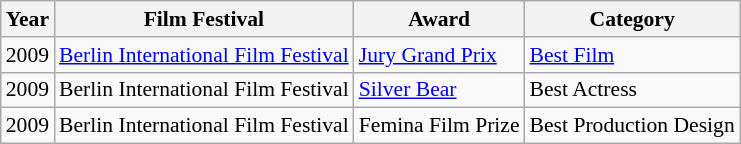<table class="wikitable" style="font-size:90%;">
<tr>
<th>Year</th>
<th>Film Festival</th>
<th>Award</th>
<th>Category</th>
</tr>
<tr>
<td>2009</td>
<td><a href='#'>Berlin International Film Festival</a></td>
<td><a href='#'>Jury Grand Prix</a></td>
<td><a href='#'>Best Film</a></td>
</tr>
<tr>
<td>2009</td>
<td>Berlin International Film Festival</td>
<td><a href='#'>Silver Bear</a></td>
<td>Best Actress</td>
</tr>
<tr>
<td>2009</td>
<td>Berlin International Film Festival</td>
<td>Femina Film Prize</td>
<td>Best Production Design</td>
</tr>
</table>
